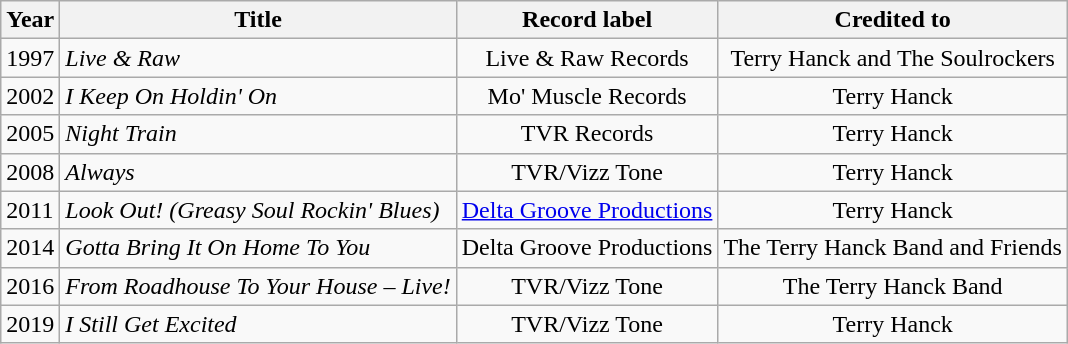<table class="wikitable sortable">
<tr>
<th>Year</th>
<th>Title</th>
<th>Record label</th>
<th>Credited to</th>
</tr>
<tr>
<td>1997</td>
<td><em>Live & Raw</em></td>
<td style="text-align:center;">Live & Raw Records</td>
<td style="text-align:center;">Terry Hanck and The Soulrockers</td>
</tr>
<tr>
<td>2002</td>
<td><em>I Keep On Holdin' On</em></td>
<td style="text-align:center;">Mo' Muscle Records</td>
<td style="text-align:center;">Terry Hanck</td>
</tr>
<tr>
<td>2005</td>
<td><em>Night Train</em></td>
<td style="text-align:center;">TVR Records</td>
<td style="text-align:center;">Terry Hanck</td>
</tr>
<tr>
<td>2008</td>
<td><em>Always</em></td>
<td style="text-align:center;">TVR/Vizz Tone</td>
<td style="text-align:center;">Terry Hanck</td>
</tr>
<tr>
<td>2011</td>
<td><em>Look Out! (Greasy Soul Rockin' Blues)</em></td>
<td style="text-align:center;"><a href='#'>Delta Groove Productions</a></td>
<td style="text-align:center;">Terry Hanck</td>
</tr>
<tr>
<td>2014</td>
<td><em>Gotta Bring It On Home To You</em></td>
<td style="text-align:center;">Delta Groove Productions</td>
<td style="text-align:center;">The Terry Hanck Band and Friends</td>
</tr>
<tr>
<td>2016</td>
<td><em>From Roadhouse To Your House – Live!</em></td>
<td style="text-align:center;">TVR/Vizz Tone</td>
<td style="text-align:center;">The Terry Hanck Band</td>
</tr>
<tr>
<td>2019</td>
<td><em>I Still Get Excited</em></td>
<td style="text-align:center;">TVR/Vizz Tone</td>
<td style="text-align:center;">Terry Hanck</td>
</tr>
</table>
